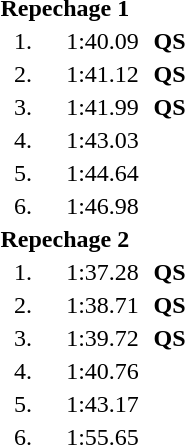<table style="text-align:center">
<tr>
<td colspan=4 align=left><strong>Repechage 1</strong></td>
</tr>
<tr>
<td width=30>1.</td>
<td align=left></td>
<td width=60>1:40.09</td>
<td><strong>QS</strong></td>
</tr>
<tr>
<td>2.</td>
<td align=left></td>
<td>1:41.12</td>
<td><strong>QS</strong></td>
</tr>
<tr>
<td>3.</td>
<td align=left></td>
<td>1:41.99</td>
<td><strong>QS</strong></td>
</tr>
<tr>
<td>4.</td>
<td align=left></td>
<td>1:43.03</td>
<td></td>
</tr>
<tr>
<td>5.</td>
<td align=left></td>
<td>1:44.64</td>
<td></td>
</tr>
<tr>
<td>6.</td>
<td align=left></td>
<td>1:46.98</td>
<td></td>
</tr>
<tr>
<td colspan=4 align=left><strong>Repechage 2</strong></td>
</tr>
<tr>
<td>1.</td>
<td align=left></td>
<td>1:37.28</td>
<td><strong>QS</strong></td>
</tr>
<tr>
<td>2.</td>
<td align=left></td>
<td>1:38.71</td>
<td><strong>QS</strong></td>
</tr>
<tr>
<td>3.</td>
<td align=left></td>
<td>1:39.72</td>
<td><strong>QS</strong></td>
</tr>
<tr>
<td>4.</td>
<td align=left></td>
<td>1:40.76</td>
<td></td>
</tr>
<tr>
<td>5.</td>
<td align=left></td>
<td>1:43.17</td>
<td></td>
</tr>
<tr>
<td>6.</td>
<td align=left></td>
<td>1:55.65</td>
<td></td>
</tr>
</table>
